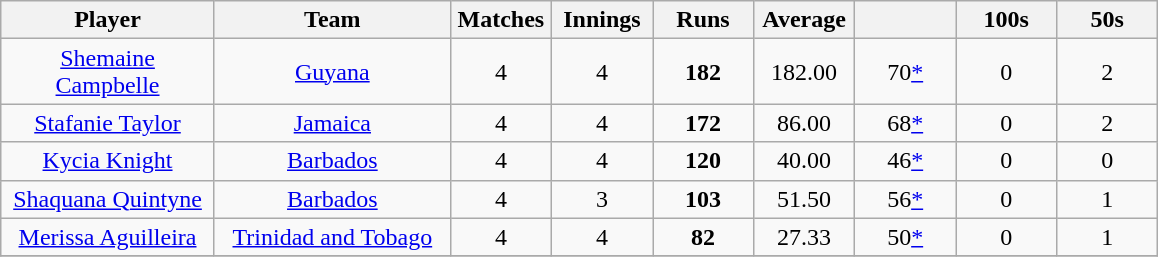<table class="wikitable" style="text-align:center;">
<tr>
<th width=135>Player</th>
<th width=150>Team</th>
<th width=60>Matches</th>
<th width=60>Innings</th>
<th width=60>Runs</th>
<th width=60>Average</th>
<th width=60></th>
<th width=60>100s</th>
<th width=60>50s</th>
</tr>
<tr>
<td><a href='#'>Shemaine Campbelle</a></td>
<td><a href='#'>Guyana</a></td>
<td>4</td>
<td>4</td>
<td><strong>182</strong></td>
<td>182.00</td>
<td>70<a href='#'>*</a></td>
<td>0</td>
<td>2</td>
</tr>
<tr>
<td><a href='#'>Stafanie Taylor</a></td>
<td><a href='#'>Jamaica</a></td>
<td>4</td>
<td>4</td>
<td><strong>172</strong></td>
<td>86.00</td>
<td>68<a href='#'>*</a></td>
<td>0</td>
<td>2</td>
</tr>
<tr>
<td><a href='#'>Kycia Knight</a></td>
<td><a href='#'>Barbados</a></td>
<td>4</td>
<td>4</td>
<td><strong>120</strong></td>
<td>40.00</td>
<td>46<a href='#'>*</a></td>
<td>0</td>
<td>0</td>
</tr>
<tr>
<td><a href='#'>Shaquana Quintyne</a></td>
<td><a href='#'>Barbados</a></td>
<td>4</td>
<td>3</td>
<td><strong>103</strong></td>
<td>51.50</td>
<td>56<a href='#'>*</a></td>
<td>0</td>
<td>1</td>
</tr>
<tr>
<td><a href='#'>Merissa Aguilleira</a></td>
<td><a href='#'>Trinidad and Tobago</a></td>
<td>4</td>
<td>4</td>
<td><strong>82</strong></td>
<td>27.33</td>
<td>50<a href='#'>*</a></td>
<td>0</td>
<td>1</td>
</tr>
<tr>
</tr>
</table>
